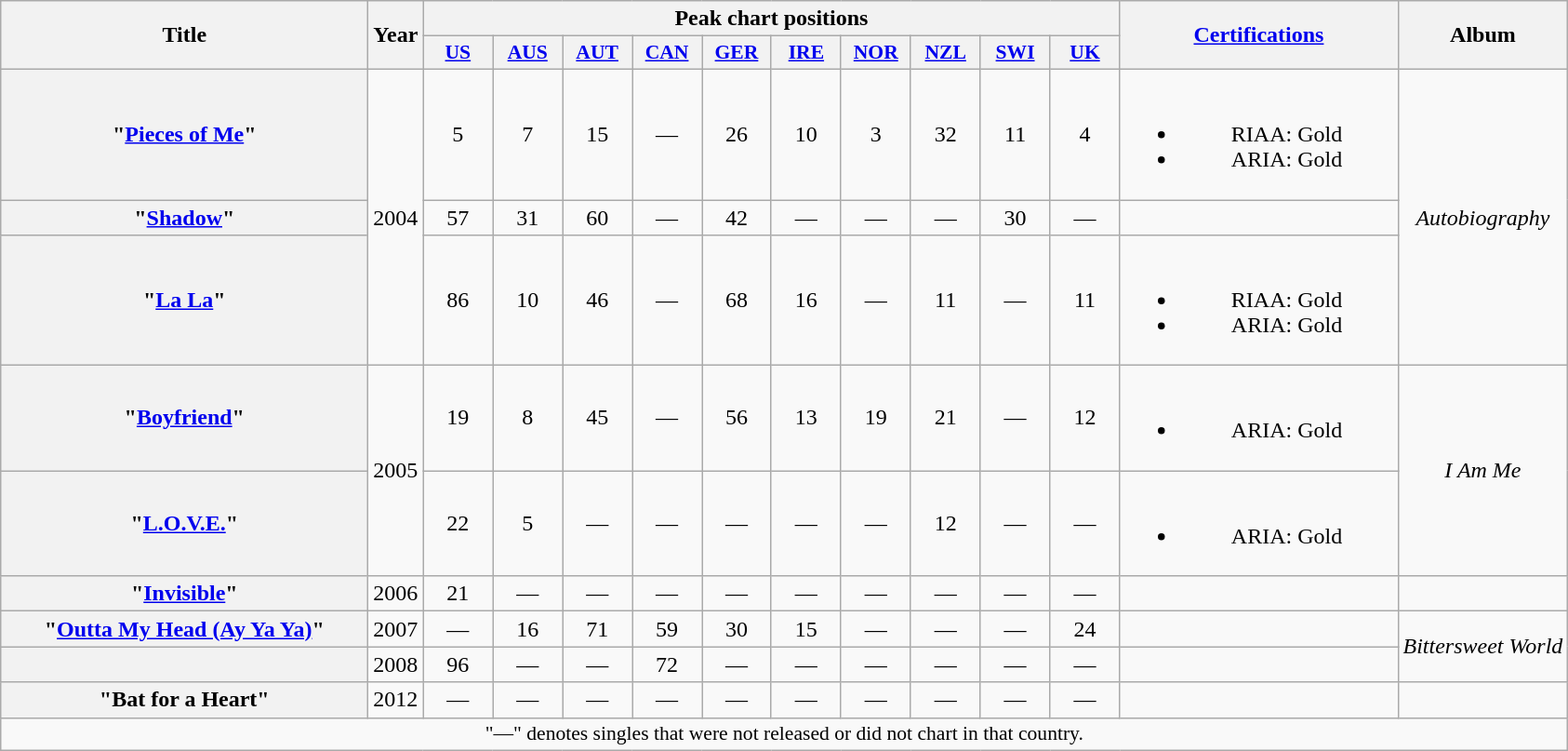<table class="wikitable plainrowheaders" style="text-align:center;" border="1">
<tr>
<th scope="col" rowspan="2" style="width:16em;">Title</th>
<th scope="col" rowspan="2">Year</th>
<th scope="col" colspan="10">Peak chart positions</th>
<th scope="col" rowspan="2" style="width:12em;"><a href='#'>Certifications</a></th>
<th scope="col" rowspan="2">Album</th>
</tr>
<tr>
<th scope="col" style="width:3em;font-size:90%;"><a href='#'>US</a><br></th>
<th scope="col" style="width:3em;font-size:90%;"><a href='#'>AUS</a><br></th>
<th scope="col" style="width:3em;font-size:90%;"><a href='#'>AUT</a><br></th>
<th scope="col" style="width:3em;font-size:90%;"><a href='#'>CAN</a><br></th>
<th scope="col" style="width:3em;font-size:90%;"><a href='#'>GER</a><br></th>
<th scope="col" style="width:3em;font-size:90%;"><a href='#'>IRE</a><br></th>
<th scope="col" style="width:3em;font-size:90%;"><a href='#'>NOR</a><br></th>
<th scope="col" style="width:3em;font-size:90%;"><a href='#'>NZL</a><br></th>
<th scope="col" style="width:3em;font-size:90%;"><a href='#'>SWI</a><br></th>
<th scope="col" style="width:3em;font-size:90%;"><a href='#'>UK</a><br></th>
</tr>
<tr>
<th scope="row">"<a href='#'>Pieces of Me</a>"</th>
<td rowspan="3">2004</td>
<td>5</td>
<td>7</td>
<td>15</td>
<td>—</td>
<td>26</td>
<td>10</td>
<td>3</td>
<td>32</td>
<td>11</td>
<td>4</td>
<td><br><ul><li>RIAA: Gold</li><li>ARIA: Gold</li></ul></td>
<td rowspan="3"><em>Autobiography</em></td>
</tr>
<tr>
<th scope="row">"<a href='#'>Shadow</a>"</th>
<td>57</td>
<td>31</td>
<td>60</td>
<td>—</td>
<td>42</td>
<td>—</td>
<td>—</td>
<td>—</td>
<td>30</td>
<td>—</td>
<td></td>
</tr>
<tr>
<th scope="row">"<a href='#'>La La</a>"</th>
<td>86</td>
<td>10</td>
<td>46</td>
<td>—</td>
<td>68</td>
<td>16</td>
<td>—</td>
<td>11</td>
<td>—</td>
<td>11</td>
<td><br><ul><li>RIAA: Gold</li><li>ARIA: Gold</li></ul></td>
</tr>
<tr>
<th scope="row">"<a href='#'>Boyfriend</a>"</th>
<td rowspan="2">2005</td>
<td>19</td>
<td>8</td>
<td>45</td>
<td>—</td>
<td>56</td>
<td>13</td>
<td>19</td>
<td>21</td>
<td>—</td>
<td>12</td>
<td><br><ul><li>ARIA: Gold</li></ul></td>
<td rowspan="2"><em>I Am Me</em></td>
</tr>
<tr>
<th scope="row">"<a href='#'>L.O.V.E.</a>"</th>
<td>22</td>
<td>5</td>
<td>—</td>
<td>—</td>
<td>—</td>
<td>—</td>
<td>—</td>
<td>12</td>
<td>—</td>
<td>—</td>
<td><br><ul><li>ARIA: Gold</li></ul></td>
</tr>
<tr>
<th scope="row">"<a href='#'>Invisible</a>"</th>
<td>2006</td>
<td>21</td>
<td>—</td>
<td>—</td>
<td>—</td>
<td>—</td>
<td>—</td>
<td>—</td>
<td>—</td>
<td>—</td>
<td>—</td>
<td></td>
<td></td>
</tr>
<tr>
<th scope="row">"<a href='#'>Outta My Head (Ay Ya Ya)</a>"</th>
<td>2007</td>
<td>—</td>
<td>16</td>
<td>71</td>
<td>59</td>
<td>30</td>
<td>15</td>
<td>—</td>
<td>—</td>
<td>—</td>
<td>24</td>
<td></td>
<td rowspan="2"><em>Bittersweet World</em></td>
</tr>
<tr>
<th scope="row"></th>
<td>2008</td>
<td>96</td>
<td>—</td>
<td>—</td>
<td>72</td>
<td>—</td>
<td>—</td>
<td>—</td>
<td>—</td>
<td>—</td>
<td>—</td>
<td></td>
</tr>
<tr>
<th scope="row">"Bat for a Heart"</th>
<td>2012</td>
<td>—</td>
<td>—</td>
<td>—</td>
<td>—</td>
<td>—</td>
<td>—</td>
<td>—</td>
<td>—</td>
<td>—</td>
<td>—</td>
<td></td>
<td></td>
</tr>
<tr>
<td colspan="16" style="font-size:90%">"—" denotes singles that were not released or did not chart in that country.</td>
</tr>
</table>
